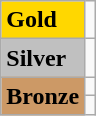<table class="wikitable">
<tr>
<td bgcolor="gold"><strong>Gold</strong></td>
<td></td>
</tr>
<tr>
<td bgcolor="silver"><strong>Silver</strong></td>
<td></td>
</tr>
<tr>
<td rowspan="2" bgcolor="#cc9966"><strong>Bronze</strong></td>
<td></td>
</tr>
<tr>
<td></td>
</tr>
</table>
